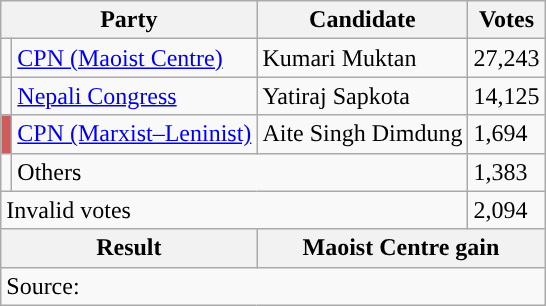<table class="wikitable">
<tr>
<th colspan="2">Party</th>
<th>Candidate</th>
<th>Votes</th>
</tr>
<tr>
<td style="background-color:"></td>
<td><a href='#'>CPN (Maoist Centre)</a></td>
<td>Kumari Muktan</td>
<td>27,243</td>
</tr>
<tr>
<td style="background-color:"></td>
<td><a href='#'>Nepali Congress</a></td>
<td>Yatiraj Sapkota</td>
<td>14,125</td>
</tr>
<tr>
<td style="background-color:indianred"></td>
<td><a href='#'>CPN (Marxist–Leninist)</a></td>
<td>Aite Singh Dimdung</td>
<td>1,694</td>
</tr>
<tr>
<td></td>
<td colspan="2">Others</td>
<td>1,383</td>
</tr>
<tr>
<td colspan="3">Invalid votes</td>
<td>2,094</td>
</tr>
<tr>
<th colspan="2">Result</th>
<th colspan="2">Maoist Centre gain</th>
</tr>
<tr>
<td colspan="4">Source: </td>
</tr>
</table>
